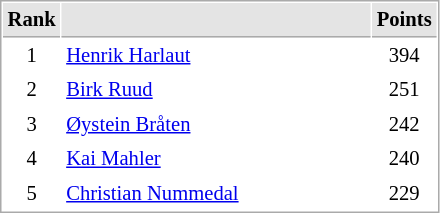<table cellspacing="1" cellpadding="3" style="border:1px solid #aaa; font-size:86%;">
<tr style="background:#e4e4e4;">
<th style="border-bottom:1px solid #aaa; width:10px;">Rank</th>
<th style="border-bottom:1px solid #aaa; width:200px;"></th>
<th style="border-bottom:1px solid #aaa; width:20px;">Points</th>
</tr>
<tr>
<td align=center>1</td>
<td> <a href='#'>Henrik Harlaut</a></td>
<td align=center>394</td>
</tr>
<tr>
<td align=center>2</td>
<td> <a href='#'>Birk Ruud</a></td>
<td align=center>251</td>
</tr>
<tr>
<td align=center>3</td>
<td> <a href='#'>Øystein Bråten</a></td>
<td align=center>242</td>
</tr>
<tr>
<td align=center>4</td>
<td> <a href='#'>Kai Mahler</a></td>
<td align=center>240</td>
</tr>
<tr>
<td align=center>5</td>
<td> <a href='#'>Christian Nummedal</a></td>
<td align=center>229</td>
</tr>
</table>
